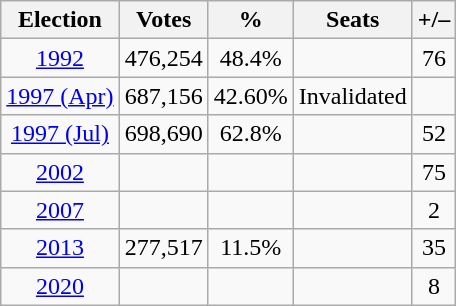<table class=wikitable style=text-align:center>
<tr>
<th><strong>Election</strong></th>
<th><strong>Votes</strong></th>
<th><strong>%</strong></th>
<th><strong>Seats</strong></th>
<th>+/–</th>
</tr>
<tr>
<td><a href='#'>1992</a></td>
<td>476,254</td>
<td>48.4%</td>
<td><br></td>
<td> 76</td>
</tr>
<tr>
<td><a href='#'>1997 (Apr)</a></td>
<td>687,156</td>
<td>42.60%</td>
<td>Invalidated</td>
<td></td>
</tr>
<tr>
<td><a href='#'>1997 (Jul)</a></td>
<td>698,690</td>
<td>62.8%</td>
<td><br></td>
<td> 52</td>
</tr>
<tr>
<td><a href='#'>2002</a></td>
<td></td>
<td></td>
<td></td>
<td> 75</td>
</tr>
<tr>
<td><a href='#'>2007</a></td>
<td></td>
<td></td>
<td></td>
<td> 2</td>
</tr>
<tr>
<td><a href='#'>2013</a></td>
<td>277,517</td>
<td>11.5%</td>
<td></td>
<td> 35</td>
</tr>
<tr>
<td><a href='#'>2020</a></td>
<td></td>
<td></td>
<td></td>
<td> 8</td>
</tr>
</table>
